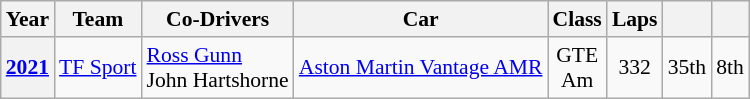<table class="wikitable" style="text-align:center; font-size:90%">
<tr>
<th>Year</th>
<th>Team</th>
<th>Co-Drivers</th>
<th>Car</th>
<th>Class</th>
<th>Laps</th>
<th></th>
<th></th>
</tr>
<tr>
<th><a href='#'>2021</a></th>
<td align="left"> <a href='#'>TF Sport</a></td>
<td align="left"> <a href='#'>Ross Gunn</a><br> John Hartshorne</td>
<td align="left"><a href='#'>Aston Martin Vantage AMR</a></td>
<td>GTE<br>Am</td>
<td>332</td>
<td>35th</td>
<td>8th</td>
</tr>
</table>
